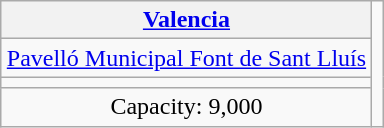<table class="wikitable" style="text-align:center; margin:1em auto;">
<tr>
<th><a href='#'>Valencia</a></th>
<td rowspan=4></td>
</tr>
<tr>
<td><a href='#'>Pavelló Municipal Font de Sant Lluís</a></td>
</tr>
<tr>
<td></td>
</tr>
<tr>
<td>Capacity: 9,000</td>
</tr>
</table>
